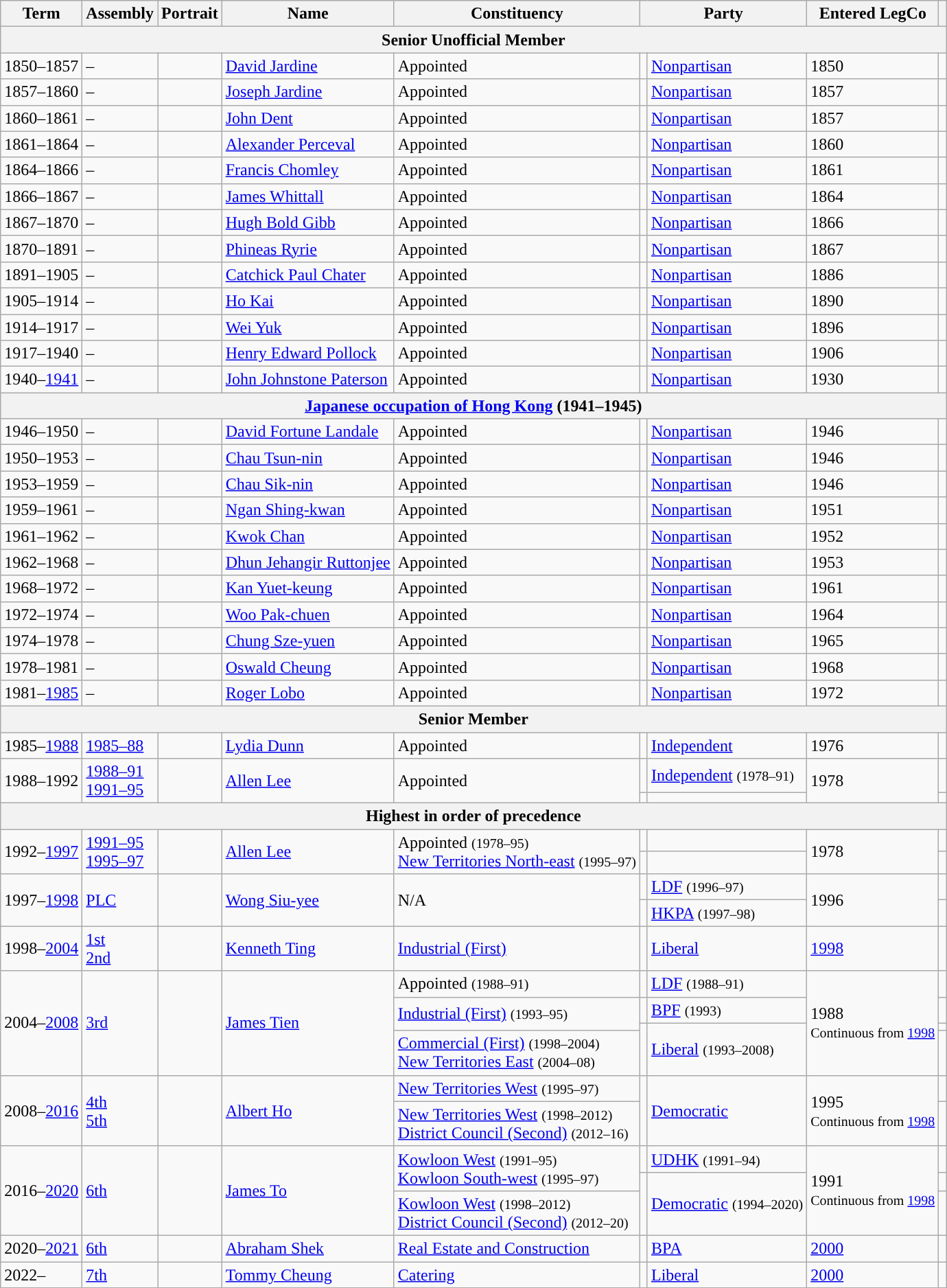<table class="wikitable sortable">
<tr>
<th>Term</th>
<th>Assembly</th>
<th>Portrait</th>
<th>Name</th>
<th>Constituency</th>
<th colspan=2>Party</th>
<th>Entered LegCo</th>
<th></th>
</tr>
<tr>
<th colspan="9">Senior Unofficial Member</th>
</tr>
<tr>
<td>1850–1857</td>
<td>–</td>
<td></td>
<td><a href='#'>David Jardine</a></td>
<td>Appointed</td>
<td></td>
<td><a href='#'>Nonpartisan</a></td>
<td>1850</td>
<td></td>
</tr>
<tr>
<td>1857–1860</td>
<td>–</td>
<td></td>
<td><a href='#'>Joseph Jardine</a></td>
<td>Appointed</td>
<td></td>
<td><a href='#'>Nonpartisan</a></td>
<td>1857</td>
<td></td>
</tr>
<tr>
<td>1860–1861</td>
<td>–</td>
<td></td>
<td><a href='#'>John Dent</a></td>
<td>Appointed</td>
<td></td>
<td><a href='#'>Nonpartisan</a></td>
<td>1857</td>
<td></td>
</tr>
<tr>
<td>1861–1864</td>
<td>–</td>
<td></td>
<td><a href='#'>Alexander Perceval</a></td>
<td>Appointed</td>
<td></td>
<td><a href='#'>Nonpartisan</a></td>
<td>1860</td>
<td></td>
</tr>
<tr>
<td>1864–1866</td>
<td>–</td>
<td></td>
<td><a href='#'>Francis Chomley</a></td>
<td>Appointed</td>
<td></td>
<td><a href='#'>Nonpartisan</a></td>
<td>1861</td>
<td></td>
</tr>
<tr>
<td>1866–1867</td>
<td>–</td>
<td></td>
<td><a href='#'>James Whittall</a></td>
<td>Appointed</td>
<td></td>
<td><a href='#'>Nonpartisan</a></td>
<td>1864</td>
<td></td>
</tr>
<tr>
<td>1867–1870</td>
<td>–</td>
<td></td>
<td><a href='#'>Hugh Bold Gibb</a></td>
<td>Appointed</td>
<td></td>
<td><a href='#'>Nonpartisan</a></td>
<td>1866</td>
<td></td>
</tr>
<tr>
<td>1870–1891</td>
<td>–</td>
<td></td>
<td><a href='#'>Phineas Ryrie</a></td>
<td>Appointed</td>
<td></td>
<td><a href='#'>Nonpartisan</a></td>
<td>1867</td>
<td></td>
</tr>
<tr>
<td>1891–1905</td>
<td>–</td>
<td></td>
<td><a href='#'>Catchick Paul Chater</a></td>
<td>Appointed</td>
<td></td>
<td><a href='#'>Nonpartisan</a></td>
<td>1886</td>
<td></td>
</tr>
<tr>
<td>1905–1914</td>
<td>–</td>
<td></td>
<td><a href='#'>Ho Kai</a></td>
<td>Appointed</td>
<td></td>
<td><a href='#'>Nonpartisan</a></td>
<td>1890</td>
<td></td>
</tr>
<tr>
<td>1914–1917</td>
<td>–</td>
<td></td>
<td><a href='#'>Wei Yuk</a></td>
<td>Appointed</td>
<td></td>
<td><a href='#'>Nonpartisan</a></td>
<td>1896</td>
<td></td>
</tr>
<tr>
<td>1917–1940</td>
<td>–</td>
<td></td>
<td><a href='#'>Henry Edward Pollock</a></td>
<td>Appointed</td>
<td></td>
<td><a href='#'>Nonpartisan</a></td>
<td>1906</td>
<td></td>
</tr>
<tr>
<td>1940–<a href='#'>1941</a></td>
<td>–</td>
<td></td>
<td><a href='#'>John Johnstone Paterson</a></td>
<td>Appointed</td>
<td></td>
<td><a href='#'>Nonpartisan</a></td>
<td>1930</td>
<td></td>
</tr>
<tr>
<th colspan="9"><a href='#'>Japanese occupation of Hong Kong</a> (1941–1945)</th>
</tr>
<tr>
<td>1946–1950</td>
<td>–</td>
<td></td>
<td><a href='#'>David Fortune Landale</a></td>
<td>Appointed</td>
<td></td>
<td><a href='#'>Nonpartisan</a></td>
<td>1946</td>
<td></td>
</tr>
<tr>
<td>1950–1953</td>
<td>–</td>
<td></td>
<td><a href='#'>Chau Tsun-nin</a></td>
<td>Appointed</td>
<td></td>
<td><a href='#'>Nonpartisan</a></td>
<td>1946</td>
<td></td>
</tr>
<tr>
<td>1953–1959</td>
<td>–</td>
<td></td>
<td><a href='#'>Chau Sik-nin</a></td>
<td>Appointed</td>
<td></td>
<td><a href='#'>Nonpartisan</a></td>
<td>1946</td>
<td></td>
</tr>
<tr>
<td>1959–1961</td>
<td>–</td>
<td></td>
<td><a href='#'>Ngan Shing-kwan</a></td>
<td>Appointed</td>
<td></td>
<td><a href='#'>Nonpartisan</a></td>
<td>1951</td>
<td></td>
</tr>
<tr>
<td>1961–1962</td>
<td>–</td>
<td></td>
<td><a href='#'>Kwok Chan</a></td>
<td>Appointed</td>
<td></td>
<td><a href='#'>Nonpartisan</a></td>
<td>1952</td>
<td></td>
</tr>
<tr>
<td>1962–1968</td>
<td>–</td>
<td></td>
<td><a href='#'>Dhun Jehangir Ruttonjee</a></td>
<td>Appointed</td>
<td></td>
<td><a href='#'>Nonpartisan</a></td>
<td>1953</td>
<td></td>
</tr>
<tr>
<td>1968–1972</td>
<td>–</td>
<td></td>
<td><a href='#'>Kan Yuet-keung</a></td>
<td>Appointed</td>
<td></td>
<td><a href='#'>Nonpartisan</a></td>
<td>1961</td>
<td></td>
</tr>
<tr>
<td>1972–1974</td>
<td>–</td>
<td></td>
<td><a href='#'>Woo Pak-chuen</a></td>
<td>Appointed</td>
<td></td>
<td><a href='#'>Nonpartisan</a></td>
<td>1964</td>
<td></td>
</tr>
<tr>
<td>1974–1978</td>
<td>–</td>
<td></td>
<td><a href='#'>Chung Sze-yuen</a></td>
<td>Appointed</td>
<td></td>
<td><a href='#'>Nonpartisan</a></td>
<td>1965</td>
<td></td>
</tr>
<tr>
<td>1978–1981</td>
<td>–</td>
<td></td>
<td><a href='#'>Oswald Cheung</a></td>
<td>Appointed</td>
<td></td>
<td><a href='#'>Nonpartisan</a></td>
<td>1968</td>
<td></td>
</tr>
<tr>
<td>1981–<a href='#'>1985</a></td>
<td>–</td>
<td></td>
<td><a href='#'>Roger Lobo</a></td>
<td>Appointed</td>
<td></td>
<td><a href='#'>Nonpartisan</a></td>
<td>1972</td>
<td></td>
</tr>
<tr>
<th colspan="9">Senior Member</th>
</tr>
<tr>
<td>1985–<a href='#'>1988</a></td>
<td><a href='#'>1985–88</a></td>
<td></td>
<td><a href='#'>Lydia Dunn</a></td>
<td>Appointed</td>
<td></td>
<td><a href='#'>Independent</a></td>
<td>1976</td>
<td></td>
</tr>
<tr>
<td rowspan="2">1988–1992</td>
<td rowspan="2"><a href='#'>1988–91</a><br><a href='#'>1991–95</a></td>
<td rowspan="2"></td>
<td rowspan="2"><a href='#'>Allen Lee</a></td>
<td rowspan="2">Appointed</td>
<td></td>
<td><a href='#'>Independent</a> <small>(1978–91)</small></td>
<td rowspan="2">1978</td>
<td></td>
</tr>
<tr>
<td></td>
<td></td>
<td></td>
</tr>
<tr>
<th colspan="9">Highest in order of precedence</th>
</tr>
<tr>
<td rowspan="2">1992–<a href='#'>1997</a></td>
<td rowspan="2"><a href='#'>1991–95</a><br><a href='#'>1995–97</a></td>
<td rowspan="2"></td>
<td rowspan="2"><a href='#'>Allen Lee</a></td>
<td rowspan="2">Appointed <small>(1978–95)</small><br><a href='#'>New Territories North-east</a> <small>(1995–97)</small></td>
<td></td>
<td></td>
<td rowspan="2">1978</td>
<td></td>
</tr>
<tr>
<td></td>
<td></td>
<td></td>
</tr>
<tr>
<td rowspan="2">1997–<a href='#'>1998</a></td>
<td rowspan="2"><a href='#'>PLC</a></td>
<td rowspan="2"></td>
<td rowspan="2"><a href='#'>Wong Siu-yee</a></td>
<td rowspan="2">N/A</td>
<td></td>
<td><a href='#'>LDF</a> <small>(1996–97)</small></td>
<td rowspan="2">1996</td>
<td></td>
</tr>
<tr>
<td></td>
<td><a href='#'>HKPA</a> <small>(1997–98)</small></td>
<td></td>
</tr>
<tr>
<td>1998–<a href='#'>2004</a></td>
<td><a href='#'>1st</a><br><a href='#'>2nd</a></td>
<td></td>
<td><a href='#'>Kenneth Ting</a></td>
<td><a href='#'>Industrial (First)</a></td>
<td></td>
<td><a href='#'>Liberal</a></td>
<td><a href='#'>1998</a></td>
<td></td>
</tr>
<tr>
<td rowspan="4">2004–<a href='#'>2008</a></td>
<td rowspan="4"><a href='#'>3rd</a></td>
<td rowspan="4"></td>
<td rowspan="4"><a href='#'>James Tien</a></td>
<td>Appointed <small>(1988–91)</small></td>
<td></td>
<td><a href='#'>LDF</a> <small>(1988–91)</small></td>
<td rowspan="4">1988<br><small>Continuous from <a href='#'>1998</a></small></td>
<td></td>
</tr>
<tr>
<td rowspan="2"><a href='#'>Industrial (First)</a> <small>(1993–95)</small></td>
<td></td>
<td><a href='#'>BPF</a> <small>(1993)</small></td>
<td></td>
</tr>
<tr>
<td rowspan="2"></td>
<td rowspan="2"><a href='#'>Liberal</a> <small>(1993–2008)</small></td>
<td></td>
</tr>
<tr>
<td><a href='#'>Commercial (First)</a> <small>(1998–2004)</small><br><a href='#'>New Territories East</a> <small>(2004–08)</small></td>
<td></td>
</tr>
<tr>
<td rowspan="2">2008–<a href='#'>2016</a></td>
<td rowspan="2"><a href='#'>4th</a><br><a href='#'>5th</a></td>
<td rowspan="2"></td>
<td rowspan="2"><a href='#'>Albert Ho</a></td>
<td><a href='#'>New Territories West</a> <small>(1995–97)</small></td>
<td rowspan="2"></td>
<td rowspan="2"><a href='#'>Democratic</a></td>
<td rowspan="2">1995<br><small>Continuous from <a href='#'>1998</a></small></td>
<td></td>
</tr>
<tr>
<td><a href='#'>New Territories West</a> <small>(1998–2012)</small><br><a href='#'>District Council (Second)</a> <small>(2012–16)</small></td>
<td></td>
</tr>
<tr>
<td rowspan="3">2016–<a href='#'>2020</a></td>
<td rowspan="3"><a href='#'>6th</a></td>
<td rowspan="3"></td>
<td rowspan="3"><a href='#'>James To</a></td>
<td rowspan="2"><a href='#'>Kowloon West</a> <small>(1991–95)</small><br><a href='#'>Kowloon South-west</a> <small>(1995–97)</small></td>
<td></td>
<td><a href='#'>UDHK</a> <small>(1991–94)</small></td>
<td rowspan="3">1991<br><small>Continuous from <a href='#'>1998</a></small></td>
<td></td>
</tr>
<tr>
<td rowspan="2"></td>
<td rowspan="2"><a href='#'>Democratic</a> <small>(1994–2020)</small></td>
<td></td>
</tr>
<tr>
<td><a href='#'>Kowloon West</a> <small>(1998–2012)</small><br><a href='#'>District Council (Second)</a> <small>(2012–20)</small></td>
<td></td>
</tr>
<tr>
<td>2020–<a href='#'>2021</a></td>
<td><a href='#'>6th</a></td>
<td></td>
<td><a href='#'>Abraham Shek</a></td>
<td><a href='#'>Real Estate and Construction</a></td>
<td></td>
<td><a href='#'>BPA</a></td>
<td><a href='#'>2000</a></td>
<td></td>
</tr>
<tr>
<td>2022–</td>
<td><a href='#'>7th</a></td>
<td></td>
<td><a href='#'>Tommy Cheung</a></td>
<td><a href='#'>Catering</a></td>
<td></td>
<td><a href='#'>Liberal</a></td>
<td><a href='#'>2000</a></td>
<td></td>
</tr>
</table>
